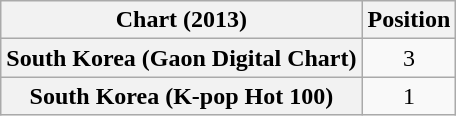<table class="wikitable plainrowheaders" style="text-align:center">
<tr>
<th scope="col">Chart (2013)</th>
<th scope="col">Position</th>
</tr>
<tr>
<th scope="row">South Korea (Gaon Digital Chart)</th>
<td>3</td>
</tr>
<tr>
<th scope="row">South Korea (K-pop Hot 100)</th>
<td>1</td>
</tr>
</table>
